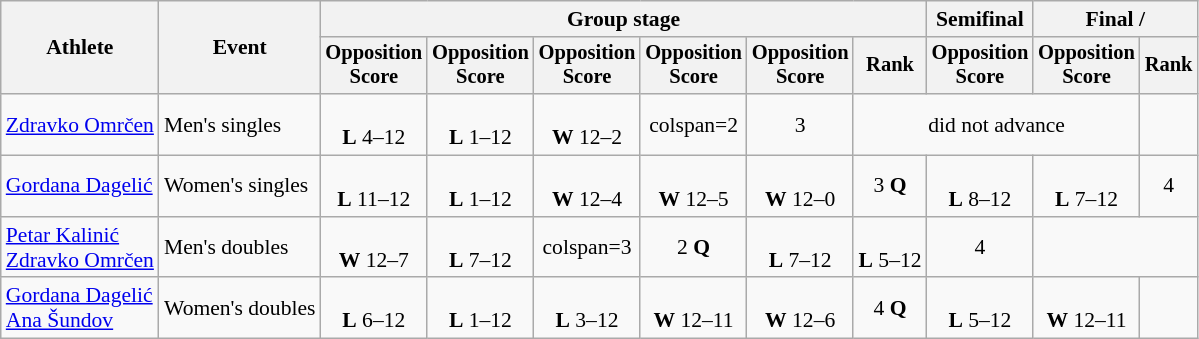<table class=wikitable style="font-size:90%">
<tr>
<th rowspan=2>Athlete</th>
<th rowspan=2>Event</th>
<th colspan=6>Group stage</th>
<th>Semifinal</th>
<th colspan=2>Final / </th>
</tr>
<tr style="font-size:95%">
<th>Opposition<br>Score</th>
<th>Opposition<br>Score</th>
<th>Opposition<br>Score</th>
<th>Opposition<br>Score</th>
<th>Opposition<br>Score</th>
<th>Rank</th>
<th>Opposition<br>Score</th>
<th>Opposition<br>Score</th>
<th>Rank</th>
</tr>
<tr align=center>
<td align=left><a href='#'>Zdravko Omrčen</a></td>
<td align=left>Men's singles</td>
<td><br><strong>L</strong> 4–12</td>
<td><br><strong>L</strong> 1–12</td>
<td><br><strong>W</strong> 12–2</td>
<td>colspan=2 </td>
<td>3</td>
<td colspan=3>did not advance</td>
</tr>
<tr align=center>
<td align=left><a href='#'>Gordana Dagelić</a></td>
<td align=left>Women's singles</td>
<td><br><strong>L</strong> 11–12</td>
<td><br><strong>L</strong> 1–12</td>
<td><br><strong>W</strong> 12–4</td>
<td><br><strong>W</strong> 12–5</td>
<td><br><strong>W</strong> 12–0</td>
<td>3 <strong>Q</strong></td>
<td><br><strong>L</strong> 8–12</td>
<td><br><strong>L</strong> 7–12</td>
<td>4</td>
</tr>
<tr align=center>
<td align=left><a href='#'>Petar Kalinić</a><br><a href='#'>Zdravko Omrčen</a></td>
<td align=left>Men's doubles</td>
<td><br><strong>W</strong> 12–7</td>
<td><br><strong>L</strong> 7–12</td>
<td>colspan=3 </td>
<td>2 <strong>Q</strong></td>
<td><br><strong>L</strong> 7–12</td>
<td><br><strong>L</strong> 5–12</td>
<td>4</td>
</tr>
<tr align=center>
<td align=left><a href='#'>Gordana Dagelić</a><br><a href='#'>Ana Šundov</a></td>
<td align=left>Women's doubles</td>
<td><br><strong>L</strong> 6–12</td>
<td><br><strong>L</strong> 1–12</td>
<td><br><strong>L</strong> 3–12</td>
<td><br><strong>W</strong> 12–11</td>
<td><br><strong>W</strong> 12–6</td>
<td>4 <strong>Q</strong></td>
<td><br><strong>L</strong> 5–12</td>
<td><br><strong>W</strong> 12–11</td>
<td></td>
</tr>
</table>
